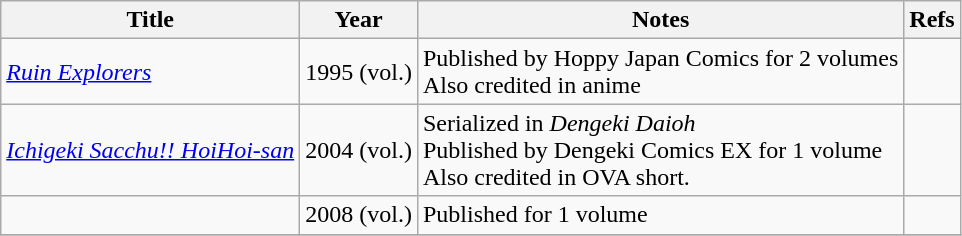<table class="wikitable sortable">
<tr>
<th>Title</th>
<th>Year</th>
<th>Notes</th>
<th>Refs</th>
</tr>
<tr>
<td><em><a href='#'>Ruin Explorers</a></em></td>
<td>1995 (vol.)</td>
<td>Published by Hoppy Japan Comics for 2 volumes<br>Also credited in anime</td>
<td></td>
</tr>
<tr>
<td><em><a href='#'>Ichigeki Sacchu!! HoiHoi-san</a></em></td>
<td>2004 (vol.)</td>
<td>Serialized in <em>Dengeki Daioh</em><br>Published by Dengeki Comics EX for 1 volume<br>Also credited in OVA short.</td>
<td></td>
</tr>
<tr>
<td></td>
<td>2008 (vol.)</td>
<td>Published for 1 volume</td>
<td></td>
</tr>
<tr>
</tr>
</table>
